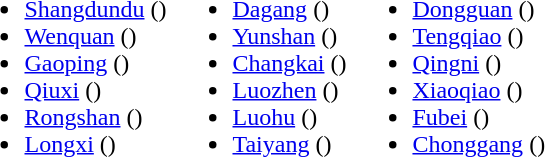<table>
<tr>
<td valign="top"><br><ul><li><a href='#'>Shangdundu</a> ()</li><li><a href='#'>Wenquan</a> ()</li><li><a href='#'>Gaoping</a> ()</li><li><a href='#'>Qiuxi</a> ()</li><li><a href='#'>Rongshan</a> ()</li><li><a href='#'>Longxi</a> ()</li></ul></td>
<td valign="top"><br><ul><li><a href='#'>Dagang</a> ()</li><li><a href='#'>Yunshan</a> ()</li><li><a href='#'>Changkai</a> ()</li><li><a href='#'>Luozhen</a> ()</li><li><a href='#'>Luohu</a> ()</li><li><a href='#'>Taiyang</a> ()</li></ul></td>
<td valign="top"><br><ul><li><a href='#'>Dongguan</a> ()</li><li><a href='#'>Tengqiao</a> ()</li><li><a href='#'>Qingni</a> ()</li><li><a href='#'>Xiaoqiao</a> ()</li><li><a href='#'>Fubei</a> ()</li><li><a href='#'>Chonggang</a> ()</li></ul></td>
</tr>
</table>
